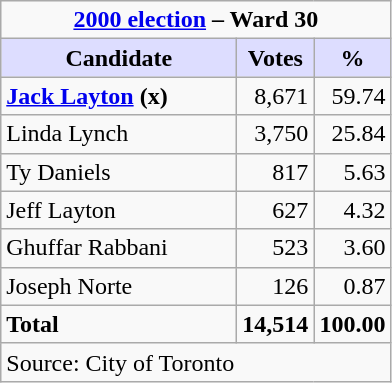<table class="wikitable sortable">
<tr>
<td colspan="3" style="text-align:center;"><strong><a href='#'>2000 election</a> – Ward 30</strong></td>
</tr>
<tr>
<th style="background:#ddf; width:150px;">Candidate</th>
<th style="background:#ddf;">Votes</th>
<th style="background:#ddf;">%</th>
</tr>
<tr>
<td><strong><a href='#'>Jack Layton</a> (x)</strong></td>
<td align="right">8,671</td>
<td align="right">59.74</td>
</tr>
<tr>
<td>Linda Lynch</td>
<td align="right">3,750</td>
<td align="right">25.84</td>
</tr>
<tr>
<td>Ty Daniels</td>
<td align="right">817</td>
<td align="right">5.63</td>
</tr>
<tr>
<td>Jeff Layton</td>
<td align="right">627</td>
<td align="right">4.32</td>
</tr>
<tr>
<td>Ghuffar Rabbani</td>
<td align="right">523</td>
<td align="right">3.60</td>
</tr>
<tr>
<td>Joseph Norte</td>
<td align="right">126</td>
<td align="right">0.87</td>
</tr>
<tr>
<td><strong>Total</strong></td>
<td align="right"><strong>14,514</strong></td>
<td align="right"><strong>100.00</strong></td>
</tr>
<tr>
<td colspan="3">Source: City of Toronto</td>
</tr>
</table>
